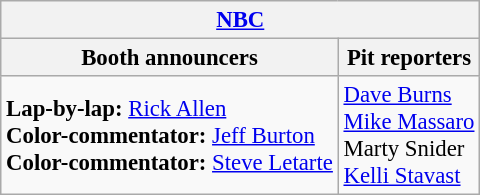<table class="wikitable" style="font-size: 95%;">
<tr>
<th colspan="2"><a href='#'>NBC</a></th>
</tr>
<tr>
<th>Booth announcers</th>
<th>Pit reporters</th>
</tr>
<tr>
<td><strong>Lap-by-lap:</strong> <a href='#'>Rick Allen</a><br><strong>Color-commentator:</strong> <a href='#'>Jeff Burton</a><br><strong>Color-commentator:</strong> <a href='#'>Steve Letarte</a></td>
<td><a href='#'>Dave Burns</a><br><a href='#'>Mike Massaro</a><br>Marty Snider<br><a href='#'>Kelli Stavast</a></td>
</tr>
</table>
